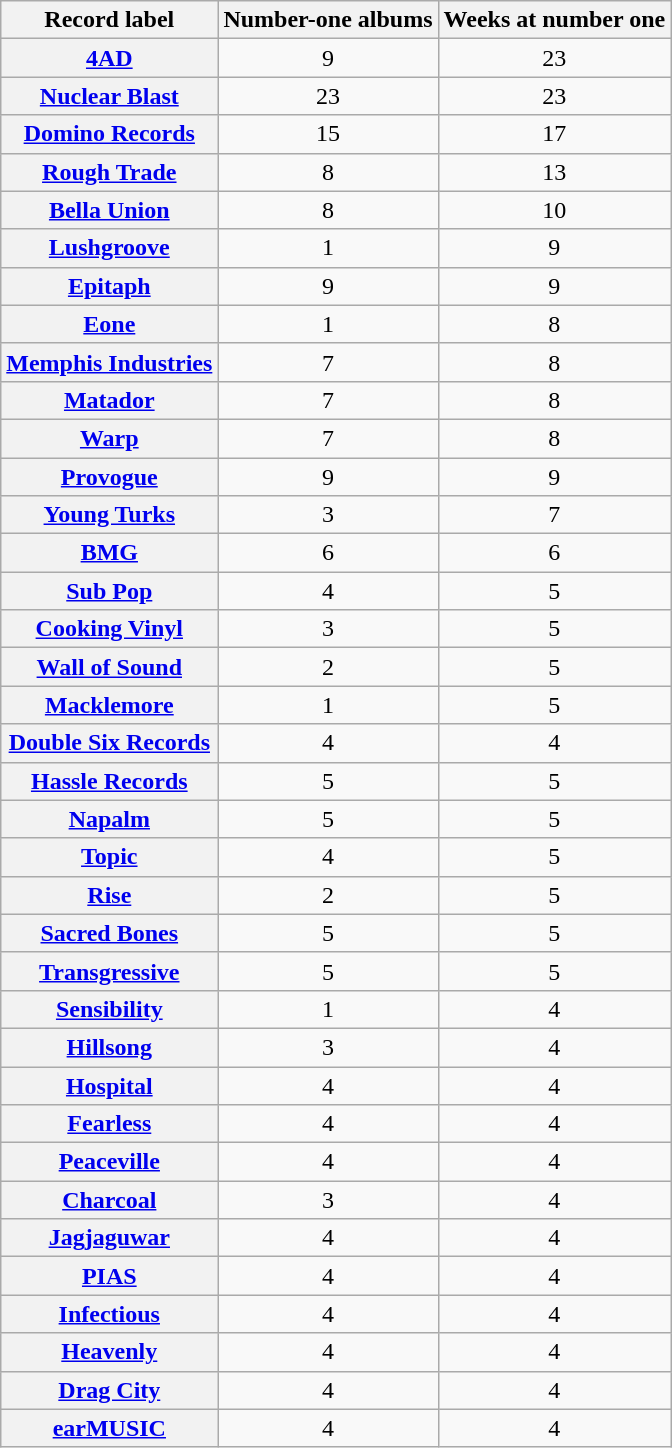<table class="wikitable plainrowheaders sortable">
<tr>
<th scope=col>Record label</th>
<th scope=col>Number-one albums</th>
<th scope=col>Weeks at number one</th>
</tr>
<tr>
<th scope=row><a href='#'>4AD</a></th>
<td align=center>9</td>
<td align=center>23</td>
</tr>
<tr>
<th scope=row><a href='#'>Nuclear Blast</a></th>
<td align=center>23</td>
<td align=center>23</td>
</tr>
<tr>
<th scope=row><a href='#'>Domino Records</a></th>
<td align=center>15</td>
<td align=center>17</td>
</tr>
<tr>
<th scope=row><a href='#'>Rough Trade</a></th>
<td align=center>8</td>
<td align=center>13</td>
</tr>
<tr>
<th scope=row><a href='#'>Bella Union</a></th>
<td align=center>8</td>
<td align=center>10</td>
</tr>
<tr>
<th scope=row><a href='#'>Lushgroove</a></th>
<td align=center>1</td>
<td align=center>9</td>
</tr>
<tr>
<th scope=row><a href='#'>Epitaph</a></th>
<td align=center>9</td>
<td align=center>9</td>
</tr>
<tr>
<th scope=row><a href='#'>Eone</a></th>
<td align=center>1</td>
<td align=center>8</td>
</tr>
<tr>
<th scope=row><a href='#'>Memphis Industries</a></th>
<td align=center>7</td>
<td align=center>8</td>
</tr>
<tr>
<th scope=row><a href='#'>Matador</a></th>
<td align=center>7</td>
<td align=center>8</td>
</tr>
<tr>
<th scope=row><a href='#'>Warp</a></th>
<td align=center>7</td>
<td align=center>8</td>
</tr>
<tr>
<th scope=row><a href='#'>Provogue</a></th>
<td align=center>9</td>
<td align=center>9</td>
</tr>
<tr>
<th scope=row><a href='#'>Young Turks</a></th>
<td align=center>3</td>
<td align=center>7</td>
</tr>
<tr>
<th scope=row><a href='#'>BMG</a></th>
<td align=center>6</td>
<td align=center>6</td>
</tr>
<tr>
<th scope=row><a href='#'>Sub Pop</a></th>
<td align=center>4</td>
<td align=center>5</td>
</tr>
<tr>
<th scope=row><a href='#'>Cooking Vinyl</a></th>
<td align=center>3</td>
<td align=center>5</td>
</tr>
<tr>
<th scope=row><a href='#'>Wall of Sound</a></th>
<td align=center>2</td>
<td align=center>5</td>
</tr>
<tr>
<th scope=row><a href='#'>Macklemore</a></th>
<td align=center>1</td>
<td align=center>5</td>
</tr>
<tr>
<th scope=row><a href='#'>Double Six Records</a></th>
<td align=center>4</td>
<td align=center>4</td>
</tr>
<tr>
<th scope=row><a href='#'>Hassle Records</a></th>
<td align=center>5</td>
<td align=center>5</td>
</tr>
<tr>
<th scope=row><a href='#'>Napalm</a></th>
<td align=center>5</td>
<td align=center>5</td>
</tr>
<tr>
<th scope=row><a href='#'>Topic</a></th>
<td align=center>4</td>
<td align=center>5</td>
</tr>
<tr>
<th scope=row><a href='#'>Rise</a></th>
<td align=center>2</td>
<td align=center>5</td>
</tr>
<tr>
<th scope=row><a href='#'>Sacred Bones</a></th>
<td align=center>5</td>
<td align=center>5</td>
</tr>
<tr>
<th scope=row><a href='#'>Transgressive</a></th>
<td align=center>5</td>
<td align=center>5</td>
</tr>
<tr>
<th scope=row><a href='#'>Sensibility</a></th>
<td align=center>1</td>
<td align=center>4</td>
</tr>
<tr>
<th scope=row><a href='#'>Hillsong</a></th>
<td align=center>3</td>
<td align=center>4</td>
</tr>
<tr>
<th scope=row><a href='#'>Hospital</a></th>
<td align=center>4</td>
<td align=center>4</td>
</tr>
<tr>
<th scope=row><a href='#'>Fearless</a></th>
<td align=center>4</td>
<td align=center>4</td>
</tr>
<tr>
<th scope=row><a href='#'>Peaceville</a></th>
<td align=center>4</td>
<td align=center>4</td>
</tr>
<tr>
<th scope=row><a href='#'>Charcoal</a></th>
<td align=center>3</td>
<td align=center>4</td>
</tr>
<tr>
<th scope=row><a href='#'>Jagjaguwar</a></th>
<td align=center>4</td>
<td align=center>4</td>
</tr>
<tr>
<th scope=row><a href='#'>PIAS</a></th>
<td align=center>4</td>
<td align=center>4</td>
</tr>
<tr>
<th scope=row><a href='#'>Infectious</a></th>
<td align=center>4</td>
<td align=center>4</td>
</tr>
<tr>
<th scope=row><a href='#'>Heavenly</a></th>
<td align=center>4</td>
<td align=center>4</td>
</tr>
<tr>
<th scope=row><a href='#'>Drag City</a></th>
<td align=center>4</td>
<td align=center>4</td>
</tr>
<tr>
<th scope=row><a href='#'>earMUSIC</a></th>
<td align=center>4</td>
<td align=center>4</td>
</tr>
</table>
